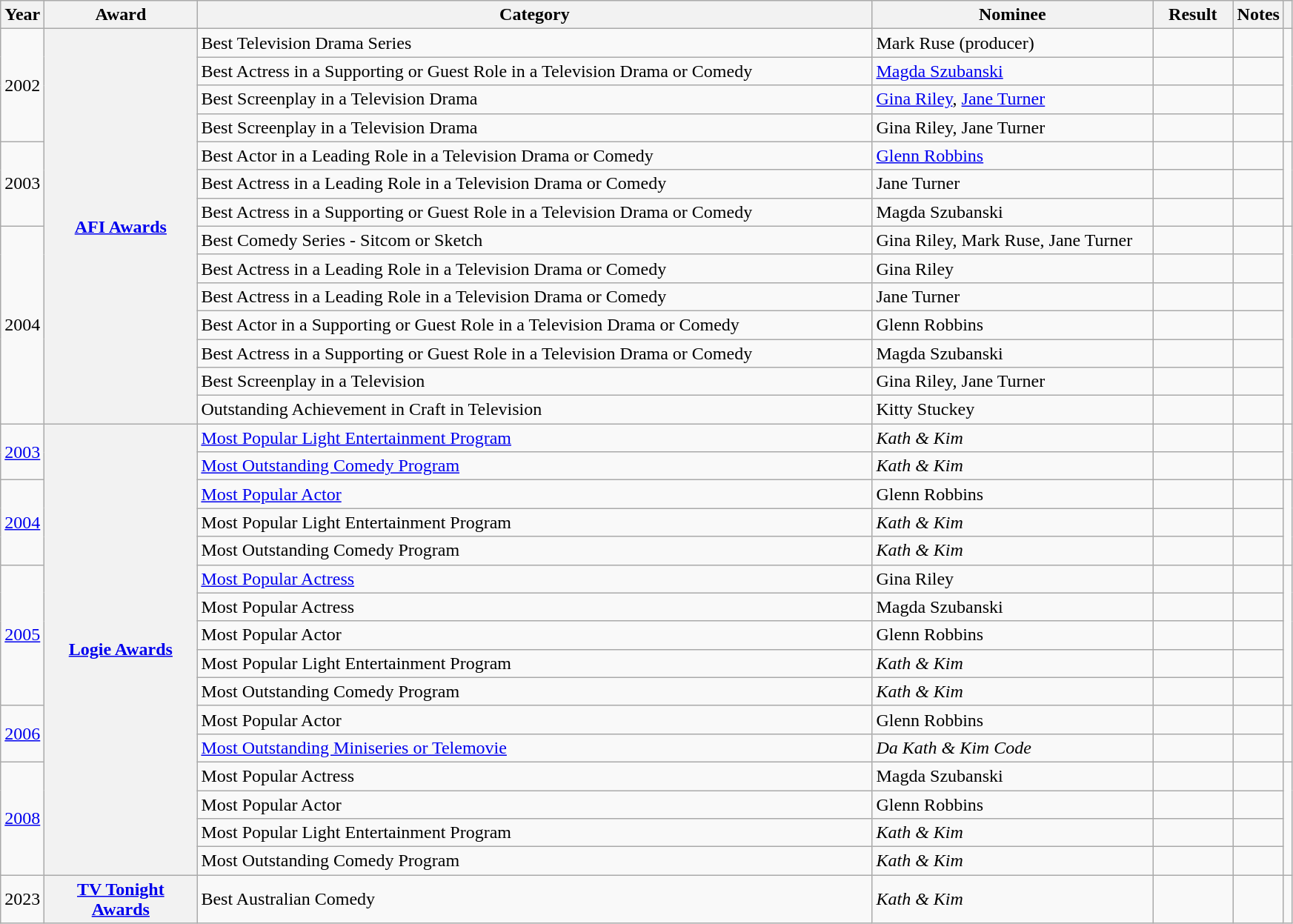<table class="wikitable">
<tr>
<th>Year</th>
<th style="width:130px;">Award</th>
<th style="width:600px;">Category</th>
<th style="width:245px;">Nominee</th>
<th width="65">Result</th>
<th>Notes</th>
<th></th>
</tr>
<tr>
<td rowspan="4">2002</td>
<th rowspan="14"><a href='#'>AFI Awards</a></th>
<td>Best Television Drama Series</td>
<td>Mark Ruse (producer)</td>
<td></td>
<td></td>
<td rowspan="4"></td>
</tr>
<tr>
<td>Best Actress in a Supporting or Guest Role in a Television Drama or Comedy</td>
<td><a href='#'>Magda Szubanski</a></td>
<td></td>
<td></td>
</tr>
<tr>
<td>Best Screenplay in a Television Drama</td>
<td><a href='#'>Gina Riley</a>, <a href='#'>Jane Turner</a></td>
<td></td>
<td></td>
</tr>
<tr>
<td>Best Screenplay in a Television Drama</td>
<td>Gina Riley, Jane Turner</td>
<td></td>
<td></td>
</tr>
<tr>
<td rowspan="3">2003</td>
<td>Best Actor in a Leading Role in a Television Drama or Comedy</td>
<td><a href='#'>Glenn Robbins</a></td>
<td></td>
<td></td>
<td rowspan="3"></td>
</tr>
<tr>
<td>Best Actress in a Leading Role in a Television Drama or Comedy</td>
<td>Jane Turner</td>
<td></td>
<td></td>
</tr>
<tr>
<td>Best Actress in a Supporting or Guest Role in a Television Drama or Comedy</td>
<td>Magda Szubanski</td>
<td></td>
<td></td>
</tr>
<tr>
<td rowspan="7">2004</td>
<td>Best Comedy Series - Sitcom or Sketch</td>
<td>Gina Riley, Mark Ruse, Jane Turner</td>
<td></td>
<td></td>
<td rowspan="7"></td>
</tr>
<tr>
<td>Best Actress in a Leading Role in a Television Drama or Comedy</td>
<td>Gina Riley</td>
<td></td>
<td></td>
</tr>
<tr>
<td>Best Actress in a Leading Role in a Television Drama or Comedy</td>
<td>Jane Turner</td>
<td></td>
<td></td>
</tr>
<tr>
<td>Best Actor in a Supporting or Guest Role in a Television Drama or Comedy</td>
<td>Glenn Robbins</td>
<td></td>
<td></td>
</tr>
<tr>
<td>Best Actress in a Supporting or Guest Role in a Television Drama or Comedy</td>
<td>Magda Szubanski</td>
<td></td>
<td></td>
</tr>
<tr>
<td>Best Screenplay in a Television</td>
<td>Gina Riley, Jane Turner</td>
<td></td>
<td></td>
</tr>
<tr>
<td>Outstanding Achievement in Craft in Television</td>
<td>Kitty Stuckey</td>
<td></td>
<td></td>
</tr>
<tr>
<td rowspan="2"><a href='#'>2003</a></td>
<th rowspan="16"><a href='#'>Logie Awards</a></th>
<td><a href='#'>Most Popular Light Entertainment Program</a></td>
<td><em>Kath & Kim</em></td>
<td></td>
<td></td>
<td rowspan="2"></td>
</tr>
<tr>
<td><a href='#'>Most Outstanding Comedy Program</a></td>
<td><em>Kath & Kim</em></td>
<td></td>
<td></td>
</tr>
<tr>
<td rowspan="3"><a href='#'>2004</a></td>
<td><a href='#'>Most Popular Actor</a></td>
<td>Glenn Robbins</td>
<td></td>
<td></td>
<td rowspan="3"></td>
</tr>
<tr>
<td>Most Popular Light Entertainment Program</td>
<td><em>Kath & Kim</em></td>
<td></td>
<td></td>
</tr>
<tr>
<td>Most Outstanding Comedy Program</td>
<td><em>Kath & Kim</em></td>
<td></td>
<td></td>
</tr>
<tr>
<td rowspan="5"><a href='#'>2005</a></td>
<td><a href='#'>Most Popular Actress</a></td>
<td>Gina Riley</td>
<td></td>
<td></td>
<td rowspan="5"></td>
</tr>
<tr>
<td>Most Popular Actress</td>
<td>Magda Szubanski</td>
<td></td>
<td></td>
</tr>
<tr>
<td>Most Popular Actor</td>
<td>Glenn Robbins</td>
<td></td>
<td></td>
</tr>
<tr>
<td>Most Popular Light Entertainment Program</td>
<td><em>Kath & Kim</em></td>
<td></td>
<td></td>
</tr>
<tr>
<td>Most Outstanding Comedy Program</td>
<td><em>Kath & Kim</em></td>
<td></td>
<td></td>
</tr>
<tr>
<td rowspan="2"><a href='#'>2006</a></td>
<td>Most Popular Actor</td>
<td>Glenn Robbins</td>
<td></td>
<td></td>
<td rowspan="2"></td>
</tr>
<tr>
<td><a href='#'>Most Outstanding Miniseries or Telemovie</a></td>
<td><em>Da Kath & Kim Code</em></td>
<td></td>
<td></td>
</tr>
<tr>
<td rowspan="4"><a href='#'>2008</a></td>
<td>Most Popular Actress</td>
<td>Magda Szubanski</td>
<td></td>
<td></td>
<td rowspan="4"></td>
</tr>
<tr>
<td>Most Popular Actor</td>
<td>Glenn Robbins</td>
<td></td>
<td></td>
</tr>
<tr>
<td>Most Popular Light Entertainment Program</td>
<td><em>Kath & Kim</em></td>
<td></td>
<td></td>
</tr>
<tr>
<td>Most Outstanding Comedy Program</td>
<td><em>Kath & Kim</em></td>
<td></td>
<td></td>
</tr>
<tr>
<td>2023</td>
<th><a href='#'>TV Tonight Awards</a></th>
<td>Best Australian Comedy</td>
<td><em>Kath & Kim</em> </td>
<td></td>
<td></td>
<td></td>
</tr>
</table>
